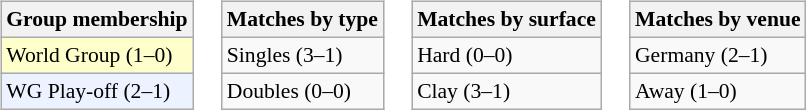<table>
<tr valign=top>
<td><br><table class="wikitable" style=font-size:90%>
<tr>
<th>Group membership</th>
</tr>
<tr bgcolor="#FFFFCC">
<td>World Group (1–0)</td>
</tr>
<tr bgcolor="#ECF2FF">
<td>WG Play-off (2–1)</td>
</tr>
</table>
</td>
<td><br><table class="wikitable" style=font-size:90%>
<tr>
<th>Matches by type</th>
</tr>
<tr>
<td>Singles (3–1)</td>
</tr>
<tr>
<td>Doubles (0–0)</td>
</tr>
</table>
</td>
<td><br><table class="wikitable" style=font-size:90%>
<tr>
<th>Matches by surface</th>
</tr>
<tr>
<td>Hard (0–0)</td>
</tr>
<tr>
<td>Clay (3–1)</td>
</tr>
</table>
</td>
<td><br><table class="wikitable" style=font-size:90%>
<tr>
<th>Matches by venue</th>
</tr>
<tr>
<td>Germany (2–1)</td>
</tr>
<tr>
<td>Away (1–0)</td>
</tr>
</table>
</td>
</tr>
</table>
